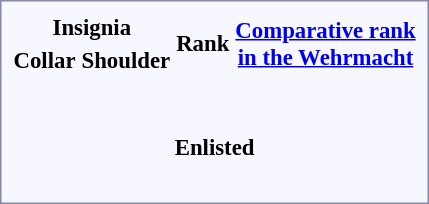<table style="border:1px solid #8888aa; background-color:#f7f8ff; padding:5px; font-size:95%; margin: 0px 12px 12px 0px;">
<tr style="text-align:center;">
<th colspan=2>Insignia</th>
<th rowspan=2>Rank</th>
<th rowspan=2><a href='#'>Comparative rank<br> in the Wehrmacht</a></th>
</tr>
<tr style="text-align:center;">
<th>Collar</th>
<th>Shoulder</th>
</tr>
<tr style="text-align:center;">
<td rowspan=9></td>
<td></td>
<td></td>
<td></td>
</tr>
<tr style="text-align:center;">
<td></td>
<td></td>
<td></td>
</tr>
<tr style="text-align:center;">
<td></td>
<td></td>
<td></td>
</tr>
<tr style="text-align:center;">
<td></td>
<td></td>
<td></td>
</tr>
<tr style="text-align:center;">
<td></td>
<td></td>
<td></td>
</tr>
<tr style="text-align:center;">
<td></td>
<td></td>
<td></td>
</tr>
<tr style="text-align:center;">
<td></td>
<td></td>
<td></td>
</tr>
<tr style="text-align:center;">
<td></td>
<td></td>
<td></td>
</tr>
<tr style="text-align:center;">
<td></td>
<td></td>
<td></td>
</tr>
<tr style="text-align:center;">
<th colspan=5>Enlisted</th>
</tr>
<tr style="text-align:center;">
<td rowspan=5></td>
<td></td>
<td></td>
</tr>
<tr style="text-align:center;">
<td></td>
<td></td>
</tr>
<tr style="text-align:center;">
<td></td>
<td></td>
</tr>
<tr style="text-align:center;">
<td></td>
<td></td>
</tr>
<tr style="text-align:center;">
<td></td>
<td></td>
</tr>
</table>
